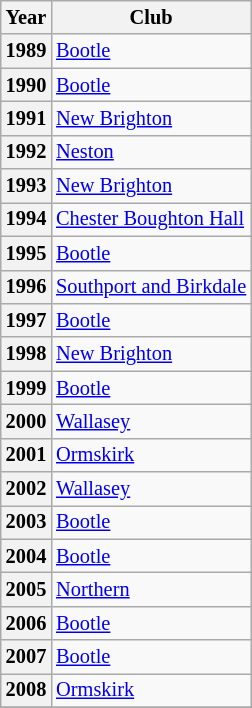<table class="wikitable" style="font-size:85%">
<tr>
<th>Year</th>
<th>Club</th>
</tr>
<tr>
<th scope="row">1989</th>
<td><a href='#'>Bootle</a></td>
</tr>
<tr>
<th scope="row">1990</th>
<td><a href='#'>Bootle</a></td>
</tr>
<tr>
<th scope="row">1991</th>
<td><a href='#'>New Brighton</a></td>
</tr>
<tr>
<th scope="row">1992</th>
<td><a href='#'>Neston</a></td>
</tr>
<tr>
<th scope="row">1993</th>
<td><a href='#'>New Brighton</a></td>
</tr>
<tr>
<th scope="row">1994</th>
<td><a href='#'>Chester Boughton Hall</a></td>
</tr>
<tr>
<th scope="row">1995</th>
<td><a href='#'>Bootle</a></td>
</tr>
<tr>
<th scope="row">1996</th>
<td><a href='#'>Southport and Birkdale</a></td>
</tr>
<tr>
<th scope="row">1997</th>
<td><a href='#'>Bootle</a></td>
</tr>
<tr>
<th scope="row">1998</th>
<td><a href='#'>New Brighton</a></td>
</tr>
<tr>
<th scope="row">1999</th>
<td><a href='#'>Bootle</a></td>
</tr>
<tr>
<th scope="row">2000</th>
<td><a href='#'>Wallasey</a></td>
</tr>
<tr>
<th scope="row">2001</th>
<td><a href='#'>Ormskirk</a></td>
</tr>
<tr>
<th scope="row">2002</th>
<td><a href='#'>Wallasey</a></td>
</tr>
<tr>
<th scope="row">2003</th>
<td><a href='#'>Bootle</a></td>
</tr>
<tr>
<th scope="row">2004</th>
<td><a href='#'>Bootle</a></td>
</tr>
<tr>
<th scope="row">2005</th>
<td><a href='#'>Northern</a></td>
</tr>
<tr>
<th scope="row">2006</th>
<td><a href='#'>Bootle</a></td>
</tr>
<tr>
<th scope="row">2007</th>
<td><a href='#'>Bootle</a></td>
</tr>
<tr>
<th scope="row">2008</th>
<td><a href='#'>Ormskirk</a></td>
</tr>
<tr>
</tr>
</table>
